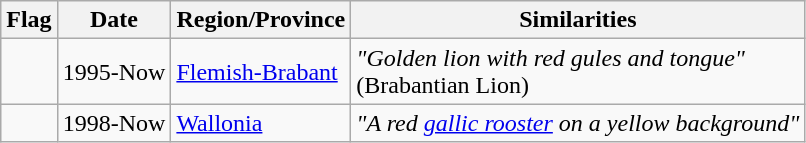<table class="wikitable">
<tr>
<th>Flag</th>
<th>Date</th>
<th>Region/Province</th>
<th>Similarities</th>
</tr>
<tr>
<td></td>
<td>1995-Now</td>
<td><a href='#'>Flemish-Brabant</a></td>
<td><em>"Golden lion with red gules and tongue"</em><br>(Brabantian Lion)</td>
</tr>
<tr>
<td></td>
<td>1998-Now</td>
<td><a href='#'>Wallonia</a></td>
<td><em>"A red <a href='#'>gallic rooster</a> on a yellow background"</em></td>
</tr>
</table>
